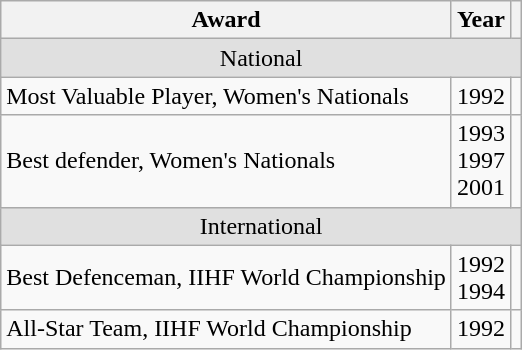<table class="wikitable">
<tr>
<th>Award</th>
<th>Year</th>
<th></th>
</tr>
<tr ALIGN="center" bgcolor="#e0e0e0">
<td colspan="3">National</td>
</tr>
<tr>
<td>Most Valuable Player, Women's Nationals</td>
<td>1992</td>
<td></td>
</tr>
<tr>
<td>Best defender, Women's Nationals</td>
<td>1993<br>1997<br>2001</td>
<td></td>
</tr>
<tr ALIGN="center" bgcolor="#e0e0e0">
<td colspan="3">International</td>
</tr>
<tr>
<td>Best Defenceman, IIHF World Championship</td>
<td>1992<br>1994</td>
<td></td>
</tr>
<tr>
<td>All-Star Team, IIHF World Championship</td>
<td>1992</td>
<td></td>
</tr>
</table>
